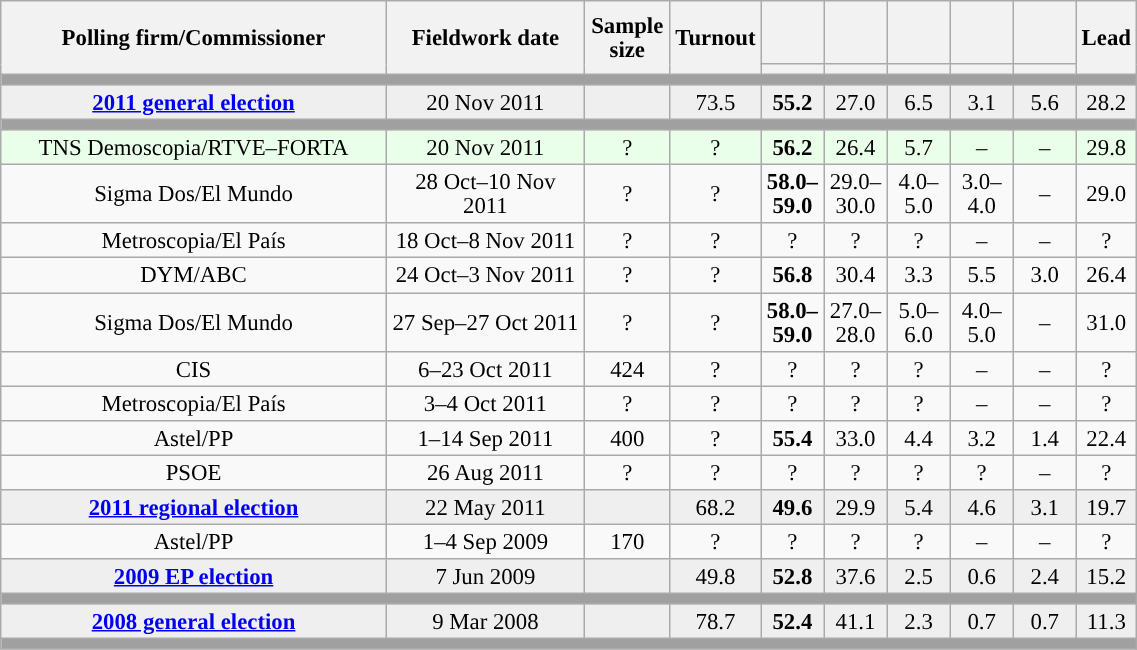<table class="wikitable collapsible collapsed" style="text-align:center; font-size:95%; line-height:16px;">
<tr style="height:42px;">
<th style="width:250px;" rowspan="2">Polling firm/Commissioner</th>
<th style="width:125px;" rowspan="2">Fieldwork date</th>
<th style="width:50px;" rowspan="2">Sample size</th>
<th style="width:45px;" rowspan="2">Turnout</th>
<th style="width:35px;"></th>
<th style="width:35px;"></th>
<th style="width:35px;"></th>
<th style="width:35px;"><br></th>
<th style="width:35px;"></th>
<th style="width:30px;" rowspan="2">Lead</th>
</tr>
<tr>
<th style="color:inherit;background:"></th>
<th style="color:inherit;background:"></th>
<th style="color:inherit;background:"></th>
<th style="color:inherit;background:"></th>
<th style="color:inherit;background:"></th>
</tr>
<tr>
<td colspan="10" style="background:#A0A0A0"></td>
</tr>
<tr style="background:#EFEFEF;">
<td><strong><a href='#'>2011 general election</a></strong></td>
<td>20 Nov 2011</td>
<td></td>
<td>73.5</td>
<td><strong>55.2</strong><br></td>
<td>27.0<br></td>
<td>6.5<br></td>
<td>3.1<br></td>
<td>5.6<br></td>
<td style="background:">28.2</td>
</tr>
<tr>
<td colspan="10" style="background:#A0A0A0"></td>
</tr>
<tr style="background:#EAFFEA;">
<td>TNS Demoscopia/RTVE–FORTA</td>
<td>20 Nov 2011</td>
<td>?</td>
<td>?</td>
<td><strong>56.2</strong><br></td>
<td>26.4<br></td>
<td>5.7<br></td>
<td>–</td>
<td>–</td>
<td style="background:">29.8</td>
</tr>
<tr>
<td>Sigma Dos/El Mundo</td>
<td>28 Oct–10 Nov 2011</td>
<td>?</td>
<td>?</td>
<td><strong>58.0–<br>59.0</strong><br></td>
<td>29.0–<br>30.0<br></td>
<td>4.0–<br>5.0<br></td>
<td>3.0–<br>4.0<br></td>
<td>–</td>
<td style="background:">29.0</td>
</tr>
<tr>
<td>Metroscopia/El País</td>
<td>18 Oct–8 Nov 2011</td>
<td>?</td>
<td>?</td>
<td>?<br></td>
<td>?<br></td>
<td>?<br></td>
<td>–</td>
<td>–</td>
<td style="background:">?</td>
</tr>
<tr>
<td>DYM/ABC</td>
<td>24 Oct–3 Nov 2011</td>
<td>?</td>
<td>?</td>
<td><strong>56.8</strong><br></td>
<td>30.4<br></td>
<td>3.3<br></td>
<td>5.5<br></td>
<td>3.0<br></td>
<td style="background:">26.4</td>
</tr>
<tr>
<td>Sigma Dos/El Mundo</td>
<td>27 Sep–27 Oct 2011</td>
<td>?</td>
<td>?</td>
<td><strong>58.0–<br>59.0</strong><br></td>
<td>27.0–<br>28.0<br></td>
<td>5.0–<br>6.0<br></td>
<td>4.0–<br>5.0<br></td>
<td>–</td>
<td style="background:">31.0</td>
</tr>
<tr>
<td>CIS</td>
<td>6–23 Oct 2011</td>
<td>424</td>
<td>?</td>
<td>?<br></td>
<td>?<br></td>
<td>?<br></td>
<td>–</td>
<td>–</td>
<td style="background:">?</td>
</tr>
<tr>
<td>Metroscopia/El País</td>
<td>3–4 Oct 2011</td>
<td>?</td>
<td>?</td>
<td>?<br></td>
<td>?<br></td>
<td>?<br></td>
<td>–</td>
<td>–</td>
<td style="background:">?</td>
</tr>
<tr>
<td>Astel/PP</td>
<td>1–14 Sep 2011</td>
<td>400</td>
<td>?</td>
<td><strong>55.4</strong><br></td>
<td>33.0<br></td>
<td>4.4<br></td>
<td>3.2<br></td>
<td>1.4<br></td>
<td style="background:">22.4</td>
</tr>
<tr>
<td>PSOE</td>
<td>26 Aug 2011</td>
<td>?</td>
<td>?</td>
<td>?<br></td>
<td>?<br></td>
<td>?<br></td>
<td>?<br></td>
<td>–</td>
<td style="background:">?</td>
</tr>
<tr style="background:#EFEFEF;">
<td><strong><a href='#'>2011 regional election</a></strong></td>
<td>22 May 2011</td>
<td></td>
<td>68.2</td>
<td><strong>49.6</strong><br></td>
<td>29.9<br></td>
<td>5.4<br></td>
<td>4.6<br></td>
<td>3.1<br></td>
<td style="background:">19.7</td>
</tr>
<tr>
<td>Astel/PP</td>
<td>1–4 Sep 2009</td>
<td>170</td>
<td>?</td>
<td>?<br></td>
<td>?<br></td>
<td>?<br></td>
<td>–</td>
<td>–</td>
<td style="background:">?</td>
</tr>
<tr style="background:#EFEFEF;">
<td><strong><a href='#'>2009 EP election</a></strong></td>
<td>7 Jun 2009</td>
<td></td>
<td>49.8</td>
<td><strong>52.8</strong><br></td>
<td>37.6<br></td>
<td>2.5<br></td>
<td>0.6<br></td>
<td>2.4<br></td>
<td style="background:">15.2</td>
</tr>
<tr>
<td colspan="10" style="background:#A0A0A0"></td>
</tr>
<tr style="background:#EFEFEF;">
<td><strong><a href='#'>2008 general election</a></strong></td>
<td>9 Mar 2008</td>
<td></td>
<td>78.7</td>
<td><strong>52.4</strong><br></td>
<td>41.1<br></td>
<td>2.3<br></td>
<td>0.7<br></td>
<td>0.7<br></td>
<td style="background:">11.3</td>
</tr>
<tr>
<td colspan="10" style="background:#A0A0A0"></td>
</tr>
</table>
